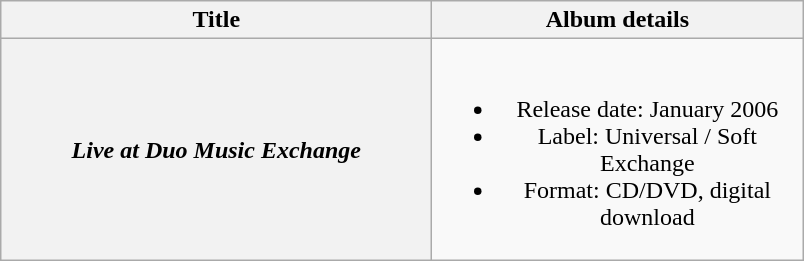<table class="wikitable plainrowheaders" style="text-align:center;" border="1">
<tr>
<th scope="col" style="width:17.5em;">Title</th>
<th scope="col" style="width:15em;">Album details</th>
</tr>
<tr>
<th scope="row"><em>Live at Duo Music Exchange</em></th>
<td><br><ul><li>Release date: January 2006</li><li>Label: Universal / Soft Exchange</li><li>Format: CD/DVD, digital download</li></ul></td>
</tr>
</table>
